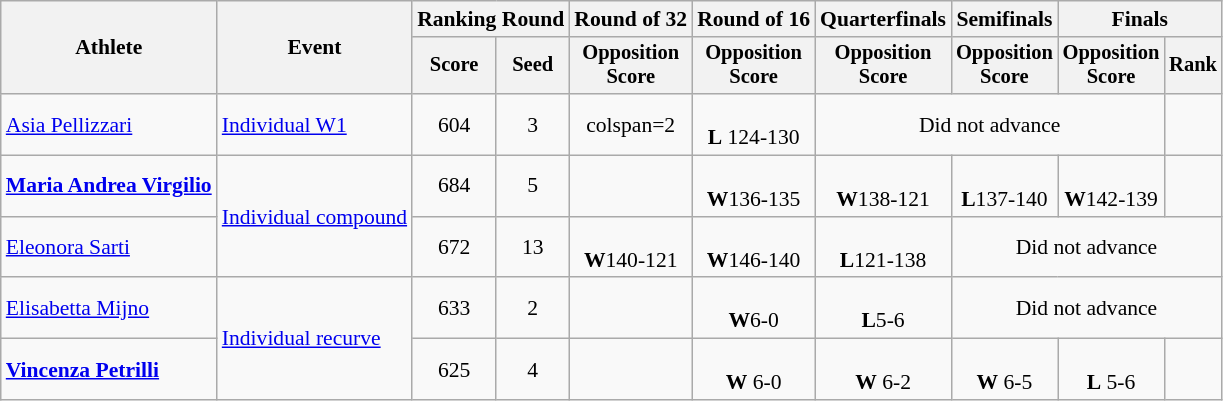<table class="wikitable" style="text-align: center; font-size:90%">
<tr>
<th rowspan="2">Athlete</th>
<th rowspan="2">Event</th>
<th colspan="2">Ranking Round</th>
<th>Round of 32</th>
<th>Round of 16</th>
<th>Quarterfinals</th>
<th>Semifinals</th>
<th colspan="2">Finals</th>
</tr>
<tr style="font-size:95%">
<th>Score</th>
<th>Seed</th>
<th>Opposition<br>Score</th>
<th>Opposition<br>Score</th>
<th>Opposition<br>Score</th>
<th>Opposition<br>Score</th>
<th>Opposition<br>Score</th>
<th>Rank</th>
</tr>
<tr>
<td align=left><a href='#'>Asia Pellizzari</a></td>
<td align=left><a href='#'>Individual W1</a></td>
<td>604</td>
<td>3</td>
<td>colspan=2 </td>
<td><br><strong>L</strong> 124-130</td>
<td colspan=3>Did not advance</td>
</tr>
<tr align=center>
<td align=left><strong><a href='#'>Maria Andrea Virgilio</a></strong></td>
<td align=left rowspan=2><a href='#'>Individual compound</a></td>
<td>684</td>
<td>5</td>
<td></td>
<td><br><strong>W</strong>136-135</td>
<td><br><strong>W</strong>138-121</td>
<td><br><strong>L</strong>137-140</td>
<td><br><strong>W</strong>142-139</td>
<td></td>
</tr>
<tr align=center>
<td align=left><a href='#'>Eleonora Sarti</a></td>
<td>672</td>
<td>13</td>
<td><br><strong>W</strong>140-121</td>
<td><br><strong>W</strong>146-140</td>
<td><br><strong>L</strong>121-138</td>
<td colspan=3>Did not advance</td>
</tr>
<tr>
<td align=left><a href='#'>Elisabetta Mijno</a></td>
<td align=left rowspan=2><a href='#'>Individual recurve</a></td>
<td>633</td>
<td>2</td>
<td></td>
<td><br><strong>W</strong>6-0</td>
<td><br><strong>L</strong>5-6</td>
<td colspan=3>Did not advance</td>
</tr>
<tr align=center>
<td align=left><strong><a href='#'>Vincenza Petrilli</a></strong></td>
<td>625</td>
<td>4</td>
<td></td>
<td><br><strong>W</strong> 6-0</td>
<td><br><strong>W</strong> 6-2</td>
<td><br><strong>W</strong> 6-5</td>
<td><br><strong>L</strong> 5-6</td>
<td></td>
</tr>
</table>
